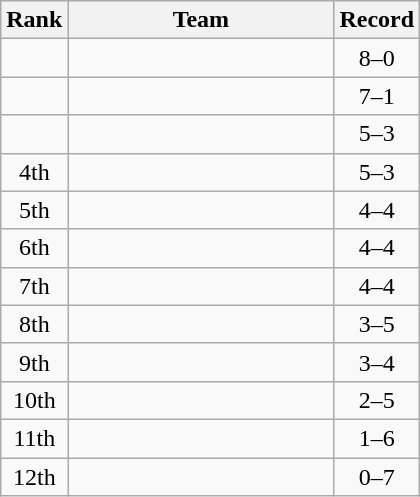<table class=wikitable style="text-align:center;">
<tr>
<th>Rank</th>
<th width=170>Team</th>
<th>Record</th>
</tr>
<tr>
<td></td>
<td align=left></td>
<td>8–0</td>
</tr>
<tr>
<td></td>
<td align=left></td>
<td>7–1</td>
</tr>
<tr>
<td></td>
<td align=left></td>
<td>5–3</td>
</tr>
<tr>
<td>4th</td>
<td align=left></td>
<td>5–3</td>
</tr>
<tr>
<td>5th</td>
<td align=left></td>
<td>4–4</td>
</tr>
<tr>
<td>6th</td>
<td align=left></td>
<td>4–4</td>
</tr>
<tr>
<td>7th</td>
<td align=left></td>
<td>4–4</td>
</tr>
<tr>
<td>8th</td>
<td align=left></td>
<td>3–5</td>
</tr>
<tr>
<td>9th</td>
<td align=left></td>
<td>3–4</td>
</tr>
<tr>
<td>10th</td>
<td align=left></td>
<td>2–5</td>
</tr>
<tr>
<td>11th</td>
<td align=left></td>
<td>1–6</td>
</tr>
<tr>
<td>12th</td>
<td align=left></td>
<td>0–7</td>
</tr>
</table>
